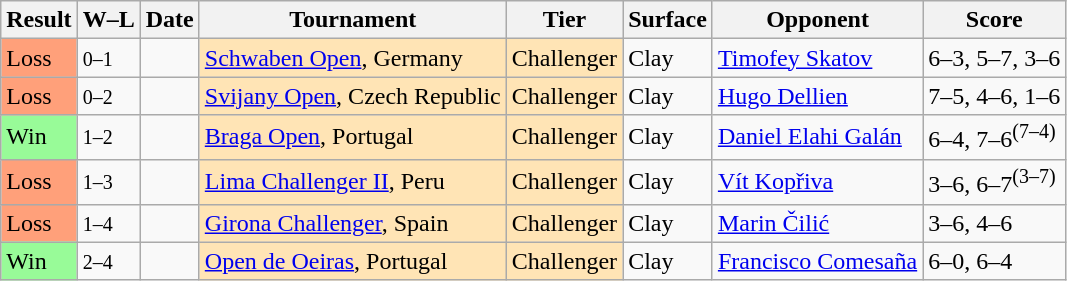<table class="sortable wikitable">
<tr>
<th>Result</th>
<th class="unsortable">W–L</th>
<th>Date</th>
<th>Tournament</th>
<th>Tier</th>
<th>Surface</th>
<th>Opponent</th>
<th class="unsortable">Score</th>
</tr>
<tr>
<td bgcolor=ffa07a>Loss</td>
<td><small>0–1</small></td>
<td><a href='#'></a></td>
<td style="background:moccasin;"><a href='#'>Schwaben Open</a>, Germany</td>
<td style="background:moccasin;">Challenger</td>
<td>Clay</td>
<td> <a href='#'>Timofey Skatov</a></td>
<td>6–3, 5–7, 3–6</td>
</tr>
<tr>
<td bgcolor=ffa07a>Loss</td>
<td><small>0–2</small></td>
<td><a href='#'></a></td>
<td style="background:moccasin;"><a href='#'>Svijany Open</a>, Czech Republic</td>
<td style="background:moccasin;">Challenger</td>
<td>Clay</td>
<td> <a href='#'>Hugo Dellien</a></td>
<td>7–5, 4–6, 1–6</td>
</tr>
<tr>
<td bgcolor=98fb98>Win</td>
<td><small>1–2</small></td>
<td><a href='#'></a></td>
<td style="background:moccasin;"><a href='#'>Braga Open</a>, Portugal</td>
<td style="background:moccasin;">Challenger</td>
<td>Clay</td>
<td> <a href='#'>Daniel Elahi Galán</a></td>
<td>6–4, 7–6<sup>(7–4)</sup></td>
</tr>
<tr>
<td bgcolor=ffa07a>Loss</td>
<td><small>1–3</small></td>
<td><a href='#'></a></td>
<td style="background:moccasin;"><a href='#'>Lima Challenger II</a>, Peru</td>
<td style="background:moccasin;">Challenger</td>
<td>Clay</td>
<td> <a href='#'>Vít Kopřiva</a></td>
<td>3–6, 6–7<sup>(3–7)</sup></td>
</tr>
<tr>
<td bgcolor=ffa07a>Loss</td>
<td><small>1–4</small></td>
<td><a href='#'></a></td>
<td style="background:moccasin;"><a href='#'>Girona Challenger</a>, Spain</td>
<td style="background:moccasin;">Challenger</td>
<td>Clay</td>
<td> <a href='#'>Marin Čilić</a></td>
<td>3–6, 4–6</td>
</tr>
<tr>
<td bgcolor=98fb98>Win</td>
<td><small>2–4</small></td>
<td><a href='#'></a></td>
<td style="background:moccasin;"><a href='#'>Open de Oeiras</a>, Portugal</td>
<td style="background:moccasin;">Challenger</td>
<td>Clay</td>
<td> <a href='#'>Francisco Comesaña</a></td>
<td>6–0, 6–4</td>
</tr>
</table>
